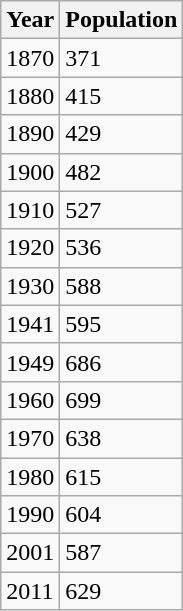<table class="wikitable">
<tr>
<th>Year</th>
<th>Population</th>
</tr>
<tr>
<td>1870</td>
<td>371</td>
</tr>
<tr>
<td>1880</td>
<td>415</td>
</tr>
<tr>
<td>1890</td>
<td>429</td>
</tr>
<tr>
<td>1900</td>
<td>482</td>
</tr>
<tr>
<td>1910</td>
<td>527</td>
</tr>
<tr>
<td>1920</td>
<td>536</td>
</tr>
<tr>
<td>1930</td>
<td>588</td>
</tr>
<tr>
<td>1941</td>
<td>595</td>
</tr>
<tr>
<td>1949</td>
<td>686</td>
</tr>
<tr>
<td>1960</td>
<td>699</td>
</tr>
<tr>
<td>1970</td>
<td>638</td>
</tr>
<tr>
<td>1980</td>
<td>615</td>
</tr>
<tr>
<td>1990</td>
<td>604</td>
</tr>
<tr>
<td>2001</td>
<td>587</td>
</tr>
<tr>
<td>2011</td>
<td>629</td>
</tr>
</table>
